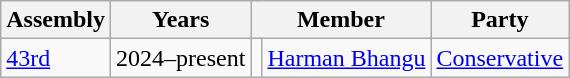<table class="wikitable">
<tr>
<th>Assembly</th>
<th>Years</th>
<th colspan="2">Member</th>
<th>Party</th>
</tr>
<tr>
<td><a href='#'>43rd</a></td>
<td>2024–present</td>
<td></td>
<td><a href='#'>Harman Bhangu</a></td>
<td><a href='#'>Conservative</a></td>
</tr>
</table>
